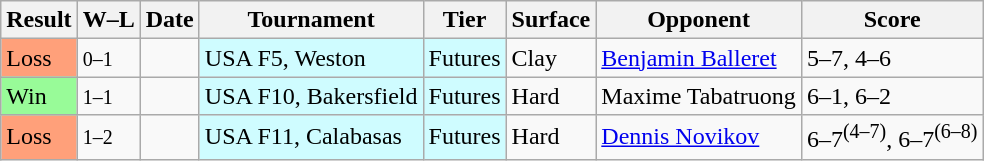<table class="sortable wikitable">
<tr>
<th>Result</th>
<th class="unsortable">W–L</th>
<th>Date</th>
<th>Tournament</th>
<th>Tier</th>
<th>Surface</th>
<th>Opponent</th>
<th class="unsortable">Score</th>
</tr>
<tr>
<td bgcolor=FFA07A>Loss</td>
<td><small>0–1</small></td>
<td></td>
<td style="background:#cffcff;">USA F5, Weston</td>
<td style="background:#cffcff;">Futures</td>
<td>Clay</td>
<td> <a href='#'>Benjamin Balleret</a></td>
<td>5–7, 4–6</td>
</tr>
<tr>
<td bgcolor=98FB98>Win</td>
<td><small>1–1</small></td>
<td></td>
<td style="background:#cffcff;">USA F10, Bakersfield</td>
<td style="background:#cffcff;">Futures</td>
<td>Hard</td>
<td> Maxime Tabatruong</td>
<td>6–1, 6–2</td>
</tr>
<tr>
<td bgcolor=FFA07A>Loss</td>
<td><small>1–2</small></td>
<td></td>
<td style="background:#cffcff;">USA F11, Calabasas</td>
<td style="background:#cffcff;">Futures</td>
<td>Hard</td>
<td> <a href='#'>Dennis Novikov</a></td>
<td>6–7<sup>(4–7)</sup>, 6–7<sup>(6–8)</sup></td>
</tr>
</table>
